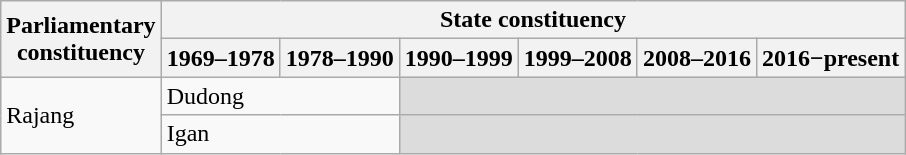<table class="wikitable">
<tr>
<th rowspan="2">Parliamentary<br>constituency</th>
<th colspan="6">State constituency</th>
</tr>
<tr>
<th>1969–1978</th>
<th>1978–1990</th>
<th>1990–1999</th>
<th>1999–2008</th>
<th>2008–2016</th>
<th>2016−present</th>
</tr>
<tr>
<td rowspan="2">Rajang</td>
<td colspan="2">Dudong</td>
<td colspan="4" bgcolor="dcdcdc"></td>
</tr>
<tr>
<td colspan="2">Igan</td>
<td colspan="4" bgcolor="dcdcdc"></td>
</tr>
</table>
